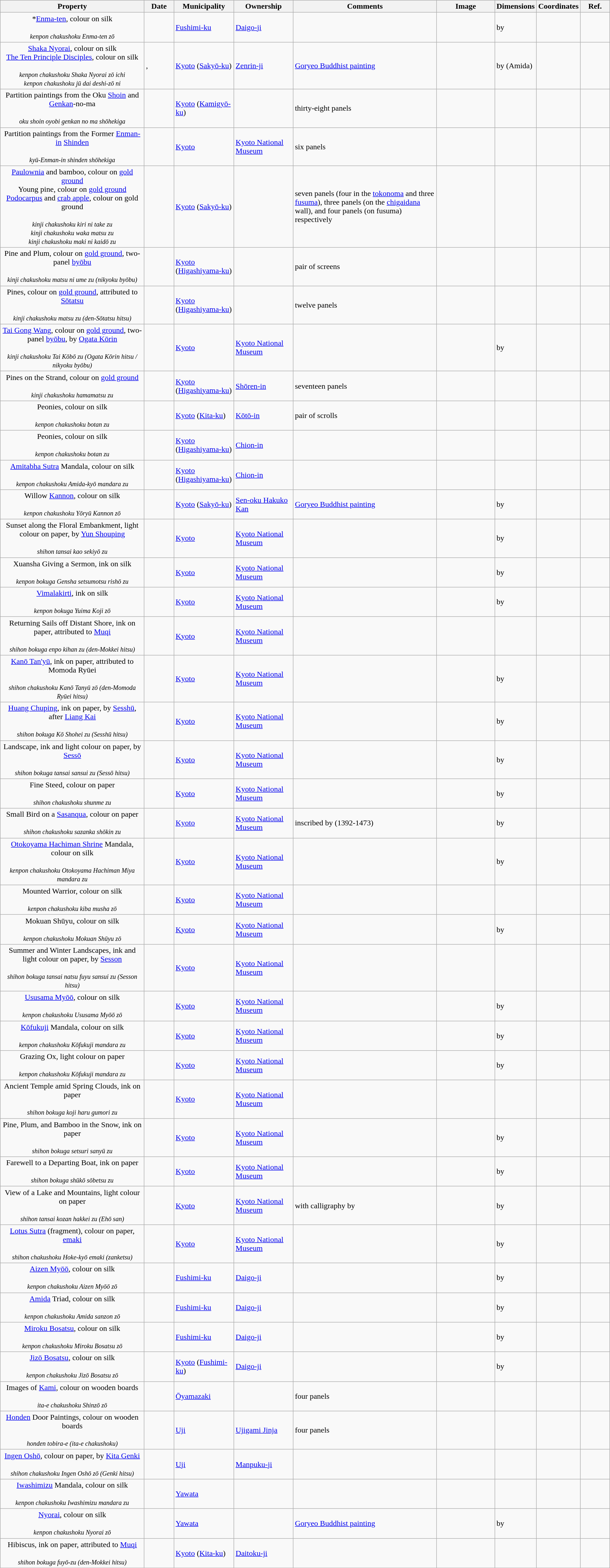<table class="wikitable sortable"  style="width:100%;">
<tr>
<th width="25%" align="left">Property</th>
<th width="5%" align="left" data-sort-type="number">Date</th>
<th width="10%" align="left">Municipality</th>
<th width="10%" align="left">Ownership</th>
<th width="25%" align="left" class="unsortable">Comments</th>
<th width="10%" align="left" class="unsortable">Image</th>
<th width="5%" align="left" class="unsortable">Dimensions</th>
<th width="5%" align="left" class="unsortable">Coordinates</th>
<th width="5%" align="left" class="unsortable">Ref.</th>
</tr>
<tr>
<td align="center">*<a href='#'>Enma-ten</a>, colour on silk<br><br><small><em>kenpon chakushoku Enma-ten zō</em></small></td>
<td></td>
<td><a href='#'>Fushimi-ku</a></td>
<td><a href='#'>Daigo-ji</a></td>
<td></td>
<td></td>
<td> by </td>
<td></td>
<td></td>
</tr>
<tr>
<td align="center"><a href='#'>Shaka Nyorai</a>, colour on silk<br><a href='#'>The Ten Principle Disciples</a>, colour on silk<br><br><small><em>kenpon chakushoku Shaka Nyorai zō ichi<br>kenpon chakushoku jū dai deshi-zō ni</em></small></td>
<td>,<br></td>
<td><a href='#'>Kyoto</a> (<a href='#'>Sakyō-ku</a>)</td>
<td><a href='#'>Zenrin-ji</a></td>
<td><a href='#'>Goryeo Buddhist painting</a></td>
<td align="center"><br><br></td>
<td> by  (Amida)</td>
<td></td>
<td></td>
</tr>
<tr>
<td align="center">Partition paintings from the Oku <a href='#'>Shoin</a> and <a href='#'>Genkan</a>-no-ma<br><br><small><em>oku shoin oyobi genkan no ma shōhekiga</em></small></td>
<td></td>
<td><a href='#'>Kyoto</a> (<a href='#'>Kamigyō-ku</a>)</td>
<td></td>
<td>thirty-eight panels</td>
<td></td>
<td></td>
<td></td>
<td></td>
</tr>
<tr>
<td align="center">Partition paintings from the Former <a href='#'>Enman-in</a> <a href='#'>Shinden</a><br><br><small><em>kyū-Enman-in shinden shōhekiga</em></small></td>
<td></td>
<td><a href='#'>Kyoto</a></td>
<td><a href='#'>Kyoto National Museum</a></td>
<td>six panels</td>
<td></td>
<td></td>
<td></td>
<td></td>
</tr>
<tr>
<td align="center"><a href='#'>Paulownia</a> and bamboo, colour on <a href='#'>gold ground</a><br>Young pine, colour on <a href='#'>gold ground</a><br><a href='#'>Podocarpus</a> and <a href='#'>crab apple</a>, colour on gold ground<br><br><small><em>kinji chakushoku kiri ni take zu<br>kinji chakushoku waka matsu zu<br>kinji chakushoku maki ni kaidō zu</em></small></td>
<td></td>
<td><a href='#'>Kyoto</a> (<a href='#'>Sakyō-ku</a>)</td>
<td></td>
<td>seven panels (four in the <a href='#'>tokonoma</a> and three <a href='#'>fusuma</a>), three panels (on the <a href='#'>chigaidana</a> wall), and four panels (on fusuma) respectively</td>
<td></td>
<td></td>
<td></td>
<td></td>
</tr>
<tr>
<td align="center">Pine and Plum, colour on <a href='#'>gold ground</a>, two-panel <a href='#'>byōbu</a><br><br><small><em>kinji chakushoku matsu ni ume zu (nikyoku byōbu)</em></small></td>
<td></td>
<td><a href='#'>Kyoto</a> (<a href='#'>Higashiyama-ku</a>)</td>
<td></td>
<td>pair of screens</td>
<td></td>
<td></td>
<td></td>
<td></td>
</tr>
<tr>
<td align="center">Pines, colour on <a href='#'>gold ground</a>, attributed to <a href='#'>Sōtatsu</a><br><br><small><em>kinji chakushoku matsu zu (den-Sōtatsu hitsu)</em></small></td>
<td></td>
<td><a href='#'>Kyoto</a> (<a href='#'>Higashiyama-ku</a>)</td>
<td></td>
<td>twelve panels</td>
<td></td>
<td></td>
<td></td>
<td></td>
</tr>
<tr>
<td align="center"><a href='#'>Tai Gong Wang</a>, colour on <a href='#'>gold ground</a>, two-panel <a href='#'>byōbu</a>, by <a href='#'>Ogata Kōrin</a><br><br><small><em>kinji chakushoku Tai Kōbō zu (Ogata Kōrin hitsu / nikyoku byōbu)</em></small></td>
<td></td>
<td><a href='#'>Kyoto</a></td>
<td><a href='#'>Kyoto National Museum</a></td>
<td></td>
<td></td>
<td> by </td>
<td></td>
<td></td>
</tr>
<tr>
<td align="center">Pines on the Strand, colour on <a href='#'>gold ground</a><br><br><small><em>kinji chakushoku hamamatsu zu</em></small></td>
<td></td>
<td><a href='#'>Kyoto</a> (<a href='#'>Higashiyama-ku</a>)</td>
<td><a href='#'>Shōren-in</a></td>
<td>seventeen panels</td>
<td></td>
<td></td>
<td></td>
<td></td>
</tr>
<tr>
<td align="center">Peonies, colour on silk<br><br><small><em>kenpon chakushoku botan zu</em></small></td>
<td></td>
<td><a href='#'>Kyoto</a> (<a href='#'>Kita-ku</a>)</td>
<td><a href='#'>Kōtō-in</a></td>
<td>pair of scrolls</td>
<td></td>
<td></td>
<td></td>
<td></td>
</tr>
<tr>
<td align="center">Peonies, colour on silk<br><br><small><em>kenpon chakushoku botan zu</em></small></td>
<td></td>
<td><a href='#'>Kyoto</a> (<a href='#'>Higashiyama-ku</a>)</td>
<td><a href='#'>Chion-in</a></td>
<td></td>
<td></td>
<td></td>
<td></td>
<td></td>
</tr>
<tr>
<td align="center"><a href='#'>Amitabha Sutra</a> Mandala, colour on silk<br><br><small><em>kenpon chakushoku Amida-kyō mandara zu</em></small></td>
<td></td>
<td><a href='#'>Kyoto</a> (<a href='#'>Higashiyama-ku</a>)</td>
<td><a href='#'>Chion-in</a></td>
<td></td>
<td></td>
<td></td>
<td></td>
<td></td>
</tr>
<tr>
<td align="center">Willow <a href='#'>Kannon</a>, colour on silk<br><br><small><em>kenpon chakushoku Yōryū Kannon zō</em></small></td>
<td></td>
<td><a href='#'>Kyoto</a> (<a href='#'>Sakyō-ku</a>)</td>
<td><a href='#'>Sen-oku Hakuko Kan</a></td>
<td><a href='#'>Goryeo Buddhist painting</a></td>
<td></td>
<td> by </td>
<td></td>
<td></td>
</tr>
<tr>
<td align="center">Sunset along the Floral Embankment, light colour on paper, by <a href='#'>Yun Shouping</a><br><br><small><em>shihon tansai kao sekiyō zu</em></small></td>
<td></td>
<td><a href='#'>Kyoto</a></td>
<td><a href='#'>Kyoto National Museum</a></td>
<td></td>
<td></td>
<td> by </td>
<td></td>
<td></td>
</tr>
<tr>
<td align="center">Xuansha Giving a Sermon, ink on silk<br><br><small><em>kenpon bokuga Gensha setsumotsu rishō zu</em></small></td>
<td></td>
<td><a href='#'>Kyoto</a></td>
<td><a href='#'>Kyoto National Museum</a></td>
<td></td>
<td></td>
<td> by </td>
<td></td>
<td></td>
</tr>
<tr>
<td align="center"><a href='#'>Vimalakirti</a>, ink on silk<br><br><small><em>kenpon bokuga Yuima Koji zō</em></small></td>
<td></td>
<td><a href='#'>Kyoto</a></td>
<td><a href='#'>Kyoto National Museum</a></td>
<td></td>
<td></td>
<td> by </td>
<td></td>
<td></td>
</tr>
<tr>
<td align="center">Returning Sails off Distant Shore, ink on paper, attributed to <a href='#'>Muqi</a><br><br><small><em>shihon bokuga enpo kihan zu (den-Mokkei hitsu)</em></small></td>
<td></td>
<td><a href='#'>Kyoto</a></td>
<td><a href='#'>Kyoto National Museum</a></td>
<td></td>
<td></td>
<td></td>
<td></td>
<td></td>
</tr>
<tr>
<td align="center"><a href='#'>Kanō Tan'yū</a>, ink on paper, attributed to Momoda Ryūei<br><br><small><em>shihon chakushoku Kanō Tanyū zō (den-Momoda Ryūei hitsu)</em></small></td>
<td></td>
<td><a href='#'>Kyoto</a></td>
<td><a href='#'>Kyoto National Museum</a></td>
<td></td>
<td></td>
<td> by </td>
<td></td>
<td></td>
</tr>
<tr>
<td align="center"><a href='#'>Huang Chuping</a>, ink on paper, by <a href='#'>Sesshū</a>, after <a href='#'>Liang Kai</a><br><br><small><em>shihon bokuga Kō Shohei zu (Sesshū hitsu)</em></small></td>
<td></td>
<td><a href='#'>Kyoto</a></td>
<td><a href='#'>Kyoto National Museum</a></td>
<td></td>
<td></td>
<td> by </td>
<td></td>
<td></td>
</tr>
<tr>
<td align="center">Landscape, ink and light colour on paper, by <a href='#'>Sessō</a><br><br><small><em>shihon bokuga tansai sansui zu (Sessō hitsu)</em></small></td>
<td></td>
<td><a href='#'>Kyoto</a></td>
<td><a href='#'>Kyoto National Museum</a></td>
<td></td>
<td></td>
<td> by </td>
<td></td>
<td></td>
</tr>
<tr>
<td align="center">Fine Steed, colour on paper<br><br><small><em>shihon chakushoku shunme zu</em></small></td>
<td></td>
<td><a href='#'>Kyoto</a></td>
<td><a href='#'>Kyoto National Museum</a></td>
<td></td>
<td></td>
<td> by </td>
<td></td>
<td></td>
</tr>
<tr>
<td align="center">Small Bird on a <a href='#'>Sasanqua</a>, colour on paper<br><br><small><em>shihon chakushoku sazanka shōkin zu</em></small></td>
<td></td>
<td><a href='#'>Kyoto</a></td>
<td><a href='#'>Kyoto National Museum</a></td>
<td>inscribed by  (1392-1473)</td>
<td></td>
<td> by </td>
<td></td>
<td></td>
</tr>
<tr>
<td align="center"><a href='#'>Otokoyama Hachiman Shrine</a> Mandala, colour on silk<br><br><small><em>kenpon chakushoku Otokoyama Hachiman Miya mandara zu</em></small></td>
<td></td>
<td><a href='#'>Kyoto</a></td>
<td><a href='#'>Kyoto National Museum</a></td>
<td></td>
<td></td>
<td> by </td>
<td></td>
<td></td>
</tr>
<tr>
<td align="center">Mounted Warrior, colour on silk<br><br><small><em>kenpon chakushoku kiba musha zō</em></small></td>
<td></td>
<td><a href='#'>Kyoto</a></td>
<td><a href='#'>Kyoto National Museum</a></td>
<td></td>
<td></td>
<td></td>
<td></td>
<td></td>
</tr>
<tr>
<td align="center">Mokuan Shūyu, colour on silk<br><br><small><em>kenpon chakushoku Mokuan Shūyu zō</em></small></td>
<td></td>
<td><a href='#'>Kyoto</a></td>
<td><a href='#'>Kyoto National Museum</a></td>
<td></td>
<td></td>
<td> by </td>
<td></td>
<td></td>
</tr>
<tr>
<td align="center">Summer and Winter Landscapes, ink and light colour on paper, by <a href='#'>Sesson</a><br><br><small><em>shihon bokuga tansai natsu fuyu sansui zu (Sesson hitsu)</em></small></td>
<td></td>
<td><a href='#'>Kyoto</a></td>
<td><a href='#'>Kyoto National Museum</a></td>
<td></td>
<td></td>
<td></td>
<td></td>
<td></td>
</tr>
<tr>
<td align="center"><a href='#'>Ususama Myōō</a>, colour on silk<br><br><small><em>kenpon chakushoku Ususama Myōō zō</em></small></td>
<td></td>
<td><a href='#'>Kyoto</a></td>
<td><a href='#'>Kyoto National Museum</a></td>
<td></td>
<td></td>
<td> by </td>
<td></td>
<td></td>
</tr>
<tr>
<td align="center"><a href='#'>Kōfukuji</a> Mandala, colour on silk<br><br><small><em>kenpon chakushoku Kōfukuji mandara zu</em></small></td>
<td></td>
<td><a href='#'>Kyoto</a></td>
<td><a href='#'>Kyoto National Museum</a></td>
<td></td>
<td></td>
<td> by </td>
<td></td>
<td></td>
</tr>
<tr>
<td align="center">Grazing Ox, light colour on paper<br><br><small><em>kenpon chakushoku Kōfukuji mandara zu</em></small></td>
<td></td>
<td><a href='#'>Kyoto</a></td>
<td><a href='#'>Kyoto National Museum</a></td>
<td></td>
<td></td>
<td> by </td>
<td></td>
<td></td>
</tr>
<tr>
<td align="center">Ancient Temple amid Spring Clouds, ink on paper<br><br><small><em>shihon bokuga koji haru gumori zu</em></small></td>
<td></td>
<td><a href='#'>Kyoto</a></td>
<td><a href='#'>Kyoto National Museum</a></td>
<td></td>
<td></td>
<td></td>
<td></td>
<td></td>
</tr>
<tr>
<td align="center">Pine, Plum, and Bamboo in the Snow, ink on paper<br><br><small><em>shihon bokuga setsuri sanyū zu</em></small></td>
<td></td>
<td><a href='#'>Kyoto</a></td>
<td><a href='#'>Kyoto National Museum</a></td>
<td></td>
<td></td>
<td> by </td>
<td></td>
<td></td>
</tr>
<tr>
<td align="center">Farewell to a Departing Boat, ink on paper<br><br><small><em>shihon bokuga shūkō sōbetsu zu</em></small></td>
<td></td>
<td><a href='#'>Kyoto</a></td>
<td><a href='#'>Kyoto National Museum</a></td>
<td></td>
<td></td>
<td> by </td>
<td></td>
<td></td>
</tr>
<tr>
<td align="center">View of a Lake and Mountains, light colour on paper<br><br><small><em>shihon tansai kozan hakkei zu (Ehō san)</em></small></td>
<td></td>
<td><a href='#'>Kyoto</a></td>
<td><a href='#'>Kyoto National Museum</a></td>
<td>with calligraphy by </td>
<td></td>
<td> by </td>
<td></td>
<td></td>
</tr>
<tr>
<td align="center"><a href='#'>Lotus Sutra</a> (fragment), colour on paper, <a href='#'>emaki</a><br><br><small><em>shihon chakushoku Hoke-kyō emaki (zanketsu)</em></small></td>
<td></td>
<td><a href='#'>Kyoto</a></td>
<td><a href='#'>Kyoto National Museum</a></td>
<td></td>
<td></td>
<td> by </td>
<td></td>
<td></td>
</tr>
<tr>
<td align="center"><a href='#'>Aizen Myōō</a>, colour on silk<br><br><small><em>kenpon chakushoku Aizen Myōō zō</em></small></td>
<td></td>
<td><a href='#'>Fushimi-ku</a></td>
<td><a href='#'>Daigo-ji</a></td>
<td></td>
<td></td>
<td> by </td>
<td></td>
<td></td>
</tr>
<tr>
<td align="center"><a href='#'>Amida</a> Triad, colour on silk<br><br><small><em>kenpon chakushoku Amida sanzon zō</em></small></td>
<td></td>
<td><a href='#'>Fushimi-ku</a></td>
<td><a href='#'>Daigo-ji</a></td>
<td></td>
<td></td>
<td> by </td>
<td></td>
<td></td>
</tr>
<tr>
<td align="center"><a href='#'>Miroku Bosatsu</a>, colour on silk<br><br><small><em>kenpon chakushoku Miroku Bosatsu zō</em></small></td>
<td></td>
<td><a href='#'>Fushimi-ku</a></td>
<td><a href='#'>Daigo-ji</a></td>
<td></td>
<td></td>
<td> by </td>
<td></td>
<td></td>
</tr>
<tr>
<td align="center"><a href='#'>Jizō Bosatsu</a>, colour on silk<br><br><small><em>kenpon chakushoku Jizō Bosatsu zō</em></small></td>
<td></td>
<td><a href='#'>Kyoto</a> (<a href='#'>Fushimi-ku</a>)</td>
<td><a href='#'>Daigo-ji</a></td>
<td></td>
<td></td>
<td> by </td>
<td></td>
<td></td>
</tr>
<tr>
<td align="center">Images of <a href='#'>Kami</a>, colour on wooden boards<br><br><small><em>ita-e chakushoku Shinzō zō</em></small></td>
<td></td>
<td><a href='#'>Ōyamazaki</a></td>
<td></td>
<td>four panels</td>
<td></td>
<td></td>
<td></td>
<td></td>
</tr>
<tr>
<td align="center"><a href='#'>Honden</a> Door Paintings, colour on wooden boards<br><br><small><em>honden tobira-e (ita-e chakushoku)</em></small></td>
<td></td>
<td><a href='#'>Uji</a></td>
<td><a href='#'>Ujigami Jinja</a></td>
<td>four panels</td>
<td></td>
<td></td>
<td></td>
<td></td>
</tr>
<tr>
<td align="center"><a href='#'>Ingen Oshō</a>, colour on paper, by <a href='#'>Kita Genki</a><br><br><small><em>shihon chakushoku Ingen Oshō zō (Genki hitsu)</em></small></td>
<td></td>
<td><a href='#'>Uji</a></td>
<td><a href='#'>Manpuku-ji</a></td>
<td></td>
<td></td>
<td></td>
<td></td>
<td></td>
</tr>
<tr>
<td align="center"><a href='#'>Iwashimizu</a> Mandala, colour on silk<br><br><small><em>kenpon chakushoku Iwashimizu mandara zu</em></small></td>
<td></td>
<td><a href='#'>Yawata</a></td>
<td></td>
<td></td>
<td></td>
<td></td>
<td></td>
<td></td>
</tr>
<tr>
<td align="center"><a href='#'>Nyorai</a>, colour on silk<br><br><small><em>kenpon chakushoku Nyorai zō</em></small></td>
<td></td>
<td><a href='#'>Yawata</a></td>
<td></td>
<td><a href='#'>Goryeo Buddhist painting</a></td>
<td></td>
<td> by </td>
<td></td>
<td></td>
</tr>
<tr>
<td align="center">Hibiscus, ink on paper, attributed to <a href='#'>Muqi</a><br><br><small><em>shihon bokuga fuyō-zu (den-Mokkei hitsu)</em></small></td>
<td></td>
<td><a href='#'>Kyoto</a> (<a href='#'>Kita-ku</a>)</td>
<td><a href='#'>Daitoku-ji</a></td>
<td></td>
<td></td>
<td></td>
<td></td>
<td></td>
</tr>
<tr>
</tr>
</table>
